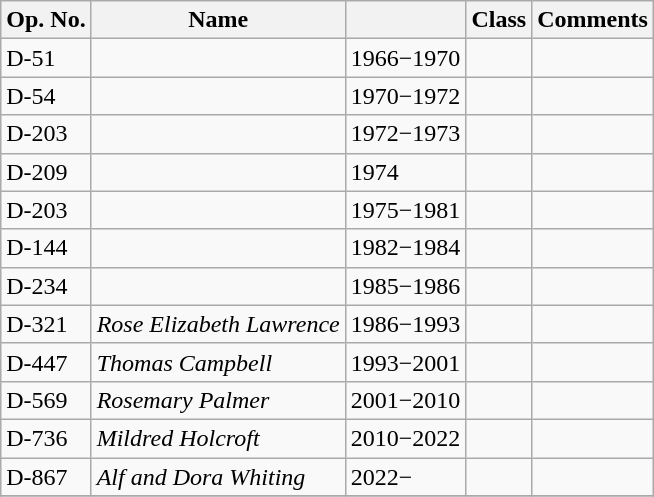<table class="wikitable">
<tr>
<th>Op. No.</th>
<th>Name</th>
<th></th>
<th>Class</th>
<th>Comments</th>
</tr>
<tr>
<td>D-51</td>
<td></td>
<td>1966−1970</td>
<td></td>
<td></td>
</tr>
<tr>
<td>D-54</td>
<td></td>
<td>1970−1972</td>
<td></td>
<td></td>
</tr>
<tr>
<td>D-203</td>
<td></td>
<td>1972−1973</td>
<td></td>
<td></td>
</tr>
<tr>
<td>D-209</td>
<td></td>
<td>1974</td>
<td></td>
<td></td>
</tr>
<tr>
<td>D-203</td>
<td></td>
<td>1975−1981</td>
<td></td>
<td></td>
</tr>
<tr>
<td>D-144</td>
<td></td>
<td>1982−1984</td>
<td></td>
<td></td>
</tr>
<tr>
<td>D-234</td>
<td></td>
<td>1985−1986</td>
<td></td>
<td></td>
</tr>
<tr>
<td>D-321</td>
<td><em>Rose Elizabeth Lawrence</em></td>
<td>1986−1993</td>
<td></td>
<td></td>
</tr>
<tr>
<td>D-447</td>
<td><em>Thomas Campbell</em></td>
<td>1993−2001</td>
<td></td>
<td></td>
</tr>
<tr>
<td>D-569</td>
<td><em>Rosemary Palmer</em></td>
<td>2001−2010</td>
<td></td>
<td></td>
</tr>
<tr>
<td>D-736</td>
<td><em>Mildred Holcroft</em></td>
<td>2010−2022</td>
<td></td>
<td></td>
</tr>
<tr>
<td>D-867</td>
<td><em>Alf and Dora Whiting</em></td>
<td>2022−</td>
<td></td>
<td></td>
</tr>
<tr>
</tr>
</table>
